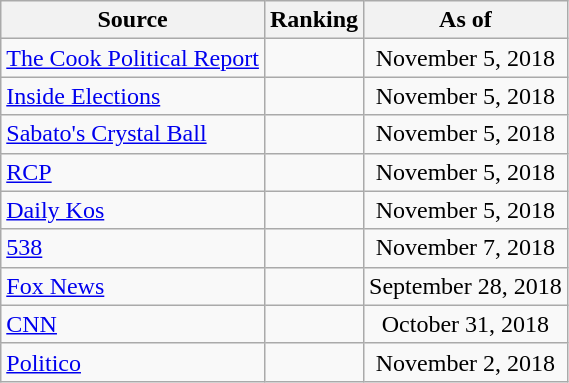<table class="wikitable" style="text-align:center">
<tr>
<th>Source</th>
<th>Ranking</th>
<th>As of</th>
</tr>
<tr>
<td align=left><a href='#'>The Cook Political Report</a></td>
<td></td>
<td>November 5, 2018</td>
</tr>
<tr>
<td align=left><a href='#'>Inside Elections</a></td>
<td></td>
<td>November 5, 2018</td>
</tr>
<tr>
<td align=left><a href='#'>Sabato's Crystal Ball</a></td>
<td></td>
<td>November 5, 2018</td>
</tr>
<tr>
<td align="left"><a href='#'>RCP</a></td>
<td></td>
<td>November 5, 2018</td>
</tr>
<tr>
<td align="left"><a href='#'>Daily Kos</a></td>
<td></td>
<td>November 5, 2018</td>
</tr>
<tr>
<td align="left"><a href='#'>538</a></td>
<td></td>
<td>November 7, 2018</td>
</tr>
<tr>
<td align="left"><a href='#'>Fox News</a></td>
<td></td>
<td>September 28, 2018</td>
</tr>
<tr>
<td align="left"><a href='#'>CNN</a></td>
<td></td>
<td>October 31, 2018</td>
</tr>
<tr>
<td align="left"><a href='#'>Politico</a></td>
<td></td>
<td>November 2, 2018</td>
</tr>
</table>
